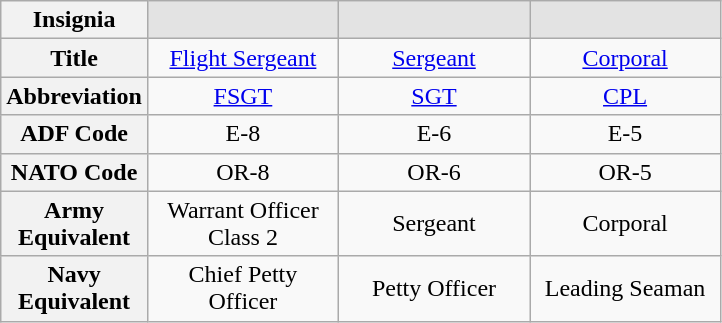<table class="wikitable">
<tr>
<th scope="col" width="80">Insignia</th>
<td align="center" width="120" style="background-color: #e3e3e3;"></td>
<td align="center" width="120" style="background-color: #e3e3e3;"></td>
<td align="center" width="120" style="background-color: #e3e3e3;"></td>
</tr>
<tr>
<th scope="col">Title</th>
<td align="center"><a href='#'>Flight Sergeant</a></td>
<td align="center"><a href='#'>Sergeant</a></td>
<td align="center"><a href='#'>Corporal</a></td>
</tr>
<tr>
<th scope="col">Abbreviation</th>
<td align="center"><a href='#'>FSGT</a></td>
<td align="center"><a href='#'>SGT</a></td>
<td align="center"><a href='#'>CPL</a></td>
</tr>
<tr>
<th scope="col" width="80">ADF Code</th>
<td align="center">E-8</td>
<td align="center">E-6</td>
<td align="center">E-5</td>
</tr>
<tr align="center" |>
<th>NATO Code</th>
<td>OR-8</td>
<td>OR-6</td>
<td>OR-5</td>
</tr>
<tr>
<th scope="col">Army Equivalent</th>
<td align="center">Warrant Officer Class 2</td>
<td align="center">Sergeant</td>
<td align="center">Corporal</td>
</tr>
<tr>
<th scope="col">Navy Equivalent</th>
<td align="center">Chief Petty Officer</td>
<td align="center">Petty Officer</td>
<td align="center">Leading Seaman</td>
</tr>
</table>
